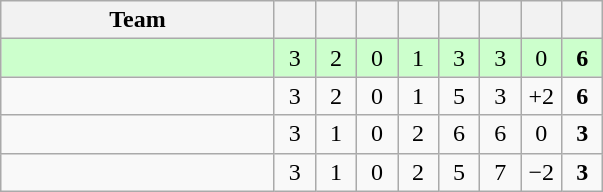<table class="wikitable" style="text-align:center;">
<tr>
<th width=175>Team</th>
<th width=20></th>
<th width=20></th>
<th width=20></th>
<th width=20></th>
<th width=20></th>
<th width=20></th>
<th width=20></th>
<th width=20></th>
</tr>
<tr bgcolor=ccffcc>
<td align="left"></td>
<td>3</td>
<td>2</td>
<td>0</td>
<td>1</td>
<td>3</td>
<td>3</td>
<td>0</td>
<td><strong>6</strong></td>
</tr>
<tr>
<td align="left"></td>
<td>3</td>
<td>2</td>
<td>0</td>
<td>1</td>
<td>5</td>
<td>3</td>
<td>+2</td>
<td><strong>6</strong></td>
</tr>
<tr>
<td align="left"></td>
<td>3</td>
<td>1</td>
<td>0</td>
<td>2</td>
<td>6</td>
<td>6</td>
<td>0</td>
<td><strong>3</strong></td>
</tr>
<tr>
<td align="left"></td>
<td>3</td>
<td>1</td>
<td>0</td>
<td>2</td>
<td>5</td>
<td>7</td>
<td>−2</td>
<td><strong>3</strong></td>
</tr>
</table>
